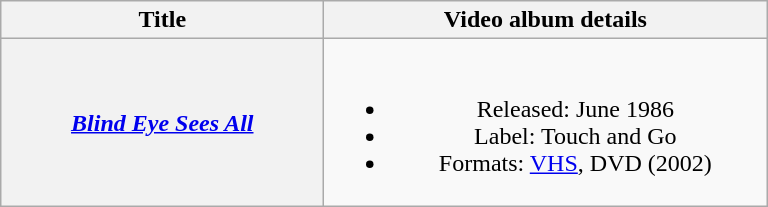<table class="wikitable plainrowheaders" style="text-align:center;">
<tr>
<th scope="col" style="width:13em;">Title</th>
<th scope="col" style="width:18em;">Video album details</th>
</tr>
<tr>
<th scope="row"><em><a href='#'>Blind Eye Sees All</a></em></th>
<td><br><ul><li>Released: June 1986</li><li>Label: Touch and Go</li><li>Formats: <a href='#'>VHS</a>, DVD (2002)</li></ul></td>
</tr>
</table>
